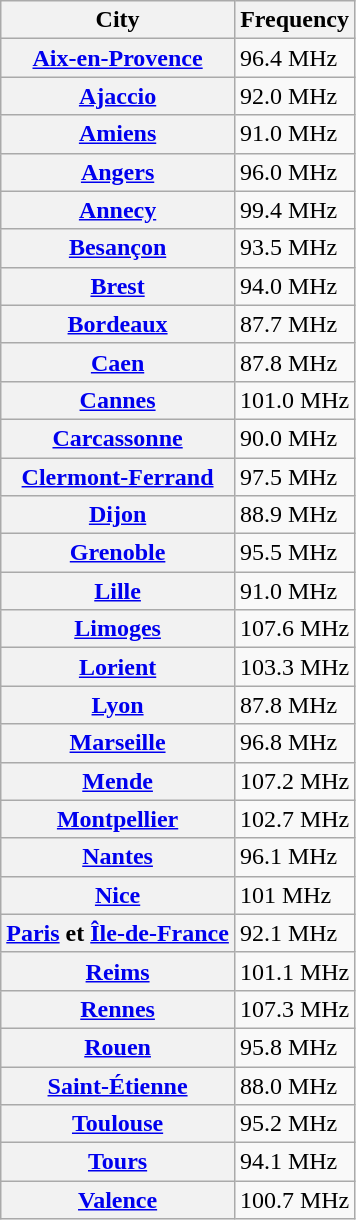<table class="wikitable">
<tr>
<th>City</th>
<th>Frequency</th>
</tr>
<tr>
<th><a href='#'>Aix-en-Provence</a></th>
<td>96.4 MHz</td>
</tr>
<tr>
<th><a href='#'>Ajaccio</a></th>
<td>92.0 MHz</td>
</tr>
<tr>
<th><a href='#'>Amiens</a></th>
<td>91.0 MHz</td>
</tr>
<tr>
<th><a href='#'>Angers</a></th>
<td>96.0 MHz</td>
</tr>
<tr>
<th><a href='#'>Annecy</a></th>
<td>99.4 MHz</td>
</tr>
<tr>
<th><a href='#'>Besançon</a></th>
<td>93.5 MHz</td>
</tr>
<tr>
<th><a href='#'>Brest</a></th>
<td>94.0 MHz</td>
</tr>
<tr>
<th><a href='#'>Bordeaux</a></th>
<td>87.7 MHz</td>
</tr>
<tr>
<th><a href='#'>Caen</a></th>
<td>87.8 MHz</td>
</tr>
<tr>
<th><a href='#'>Cannes</a></th>
<td>101.0 MHz</td>
</tr>
<tr>
<th><a href='#'>Carcassonne</a></th>
<td>90.0 MHz</td>
</tr>
<tr>
<th><a href='#'>Clermont-Ferrand</a></th>
<td>97.5 MHz</td>
</tr>
<tr>
<th><a href='#'>Dijon</a></th>
<td>88.9 MHz</td>
</tr>
<tr>
<th><a href='#'>Grenoble</a></th>
<td>95.5 MHz</td>
</tr>
<tr>
<th><a href='#'>Lille</a></th>
<td>91.0 MHz</td>
</tr>
<tr>
<th><a href='#'>Limoges</a></th>
<td>107.6 MHz</td>
</tr>
<tr>
<th><a href='#'>Lorient</a></th>
<td>103.3 MHz</td>
</tr>
<tr>
<th><a href='#'>Lyon</a></th>
<td>87.8 MHz</td>
</tr>
<tr>
<th><a href='#'>Marseille</a></th>
<td>96.8 MHz</td>
</tr>
<tr>
<th><a href='#'>Mende</a></th>
<td>107.2 MHz</td>
</tr>
<tr>
<th><a href='#'>Montpellier</a></th>
<td>102.7 MHz</td>
</tr>
<tr>
<th><a href='#'>Nantes</a></th>
<td>96.1 MHz</td>
</tr>
<tr>
<th><a href='#'>Nice</a></th>
<td>101 MHz</td>
</tr>
<tr>
<th><a href='#'>Paris</a> et <a href='#'>Île-de-France</a></th>
<td>92.1 MHz</td>
</tr>
<tr>
<th><a href='#'>Reims</a></th>
<td>101.1 MHz</td>
</tr>
<tr>
<th><a href='#'>Rennes</a></th>
<td>107.3 MHz</td>
</tr>
<tr>
<th><a href='#'>Rouen</a></th>
<td>95.8 MHz</td>
</tr>
<tr>
<th><a href='#'>Saint-Étienne</a></th>
<td>88.0 MHz</td>
</tr>
<tr>
<th><a href='#'>Toulouse</a></th>
<td>95.2 MHz</td>
</tr>
<tr>
<th><a href='#'>Tours</a></th>
<td>94.1 MHz</td>
</tr>
<tr>
<th><a href='#'>Valence</a></th>
<td>100.7 MHz</td>
</tr>
</table>
